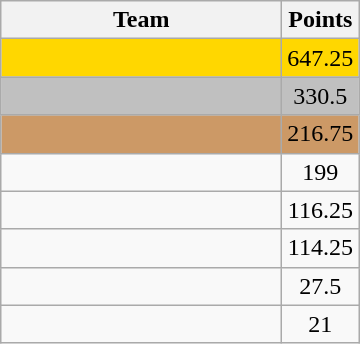<table class="wikitable" style="text-align:center">
<tr>
<th width=180px>Team</th>
<th width=20px>Points</th>
</tr>
<tr bgcolor=gold>
<td align=left></td>
<td>647.25</td>
</tr>
<tr bgcolor=silver>
<td align=left><strong></strong></td>
<td>330.5</td>
</tr>
<tr bgcolor=CC9966>
<td align=left></td>
<td>216.75</td>
</tr>
<tr>
<td align=left></td>
<td>199</td>
</tr>
<tr>
<td align=left></td>
<td>116.25</td>
</tr>
<tr>
<td align=left></td>
<td>114.25</td>
</tr>
<tr>
<td align=left></td>
<td>27.5</td>
</tr>
<tr>
<td align=left></td>
<td>21</td>
</tr>
</table>
